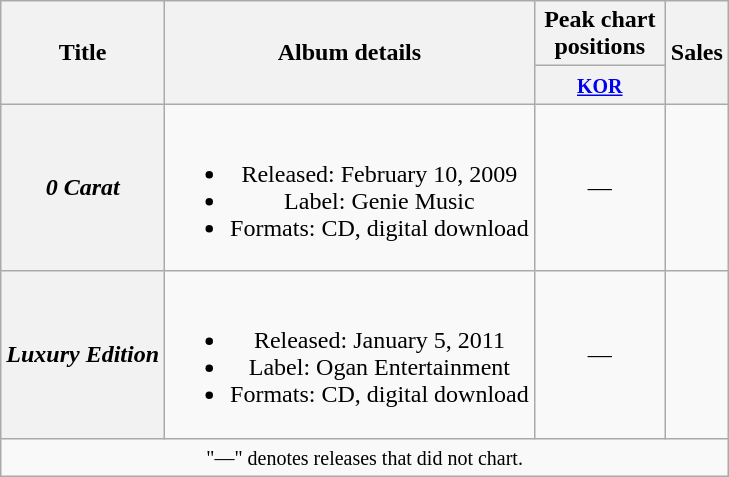<table class="wikitable plainrowheaders" style="text-align:center;">
<tr>
<th rowspan="2" scope="col">Title</th>
<th rowspan="2" scope="col">Album details</th>
<th colspan="1" scope="col" style="width:5em;">Peak chart positions</th>
<th rowspan="2" scope="col">Sales</th>
</tr>
<tr>
<th><small><a href='#'>KOR</a></small><br></th>
</tr>
<tr>
<th scope="row"><em>0 Carat</em></th>
<td><br><ul><li>Released: February 10, 2009</li><li>Label: Genie Music</li><li>Formats: CD, digital download</li></ul></td>
<td>—</td>
<td></td>
</tr>
<tr>
<th scope="row"><em>Luxury Edition</em></th>
<td><br><ul><li>Released: January 5, 2011</li><li>Label: Ogan Entertainment</li><li>Formats: CD, digital download</li></ul></td>
<td>—</td>
<td></td>
</tr>
<tr>
<td colspan="4" align="center"><small>"—" denotes releases that did not chart.</small></td>
</tr>
</table>
